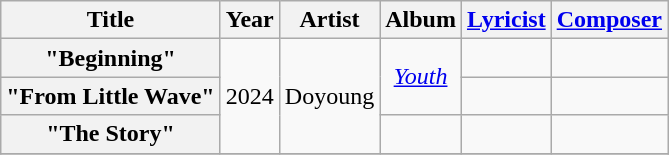<table class="wikitable plainrowheaders" style="text-align:center">
<tr>
<th scope="col">Title</th>
<th scope="col">Year</th>
<th scope="col">Artist</th>
<th scope="col">Album</th>
<th scope="col"><a href='#'>Lyricist</a></th>
<th scope="col"><a href='#'>Composer</a></th>
</tr>
<tr>
<th scope="row">"Beginning"</th>
<td rowspan="3">2024</td>
<td rowspan="3">Doyoung</td>
<td rowspan="2"><em><a href='#'>Youth</a></em></td>
<td></td>
<td></td>
</tr>
<tr>
<th scope="row">"From Little Wave"</th>
<td></td>
<td></td>
</tr>
<tr>
<th scope="row">"The Story"</th>
<td></td>
<td></td>
<td></td>
</tr>
<tr>
</tr>
</table>
